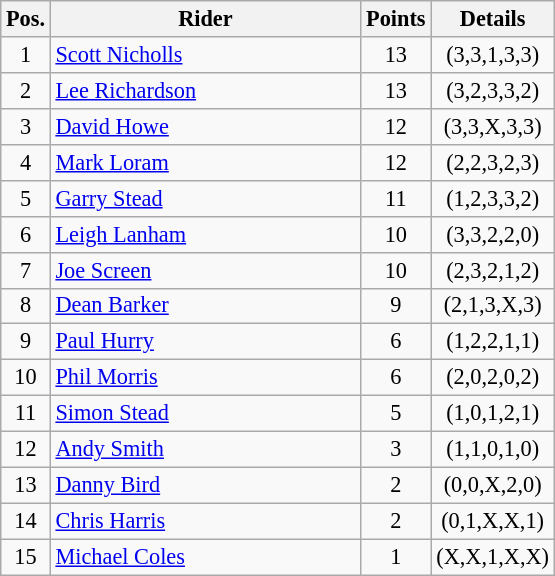<table class=wikitable style="font-size:93%;">
<tr>
<th width=25px>Pos.</th>
<th width=200px>Rider</th>
<th width=40px>Points</th>
<th width=70px>Details</th>
</tr>
<tr align=center >
<td>1</td>
<td align=left><a href='#'>Scott Nicholls</a></td>
<td>13</td>
<td>(3,3,1,3,3)</td>
</tr>
<tr align=center >
<td>2</td>
<td align=left><a href='#'>Lee Richardson</a></td>
<td>13</td>
<td>(3,2,3,3,2)</td>
</tr>
<tr align=center >
<td>3</td>
<td align=left><a href='#'>David Howe</a></td>
<td>12</td>
<td>(3,3,X,3,3)</td>
</tr>
<tr align=center >
<td>4</td>
<td align=left><a href='#'>Mark Loram</a></td>
<td>12</td>
<td>(2,2,3,2,3)</td>
</tr>
<tr align=center>
<td>5</td>
<td align=left><a href='#'>Garry Stead</a></td>
<td>11</td>
<td>(1,2,3,3,2)</td>
</tr>
<tr align=center>
<td>6</td>
<td align=left><a href='#'>Leigh Lanham</a></td>
<td>10</td>
<td>(3,3,2,2,0)</td>
</tr>
<tr align=center>
<td>7</td>
<td align=left><a href='#'>Joe Screen</a></td>
<td>10</td>
<td>(2,3,2,1,2)</td>
</tr>
<tr align=center>
<td>8</td>
<td align=left><a href='#'>Dean Barker</a></td>
<td>9</td>
<td>(2,1,3,X,3)</td>
</tr>
<tr align=center>
<td>9</td>
<td align=left><a href='#'>Paul Hurry</a></td>
<td>6</td>
<td>(1,2,2,1,1)</td>
</tr>
<tr align=center>
<td>10</td>
<td align=left><a href='#'>Phil Morris</a></td>
<td>6</td>
<td>(2,0,2,0,2)</td>
</tr>
<tr align=center>
<td>11</td>
<td align=left><a href='#'>Simon Stead</a></td>
<td>5</td>
<td>(1,0,1,2,1)</td>
</tr>
<tr align=center>
<td>12</td>
<td align=left><a href='#'>Andy Smith</a></td>
<td>3</td>
<td>(1,1,0,1,0)</td>
</tr>
<tr align=center>
<td>13</td>
<td align=left><a href='#'>Danny Bird</a></td>
<td>2</td>
<td>(0,0,X,2,0)</td>
</tr>
<tr align=center>
<td>14</td>
<td align=left><a href='#'>Chris Harris</a></td>
<td>2</td>
<td>(0,1,X,X,1)</td>
</tr>
<tr align=center>
<td>15</td>
<td align=left><a href='#'>Michael Coles</a></td>
<td>1</td>
<td>(X,X,1,X,X)</td>
</tr>
</table>
